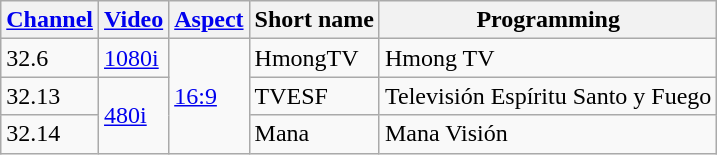<table class="wikitable">
<tr>
<th><a href='#'>Channel</a></th>
<th><a href='#'>Video</a></th>
<th><a href='#'>Aspect</a></th>
<th>Short name</th>
<th>Programming</th>
</tr>
<tr>
<td>32.6</td>
<td><a href='#'>1080i</a></td>
<td rowspan=3><a href='#'>16:9</a></td>
<td>HmongTV</td>
<td>Hmong TV</td>
</tr>
<tr>
<td>32.13</td>
<td rowspan=2><a href='#'>480i</a></td>
<td>TVESF</td>
<td>Televisión Espíritu Santo y Fuego</td>
</tr>
<tr>
<td>32.14</td>
<td>Mana</td>
<td>Mana Visión</td>
</tr>
</table>
